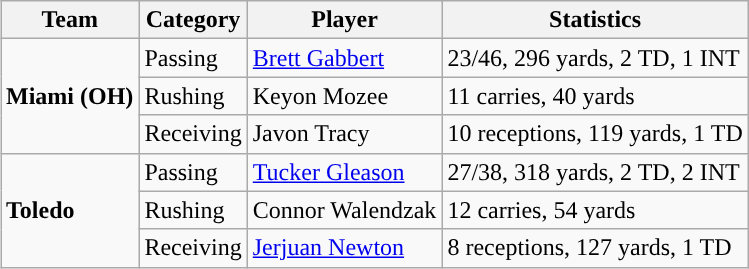<table class="wikitable" style="float: right;">
<tr>
<th>Team</th>
<th>Category</th>
<th>Player</th>
<th>Statistics</th>
</tr>
<tr>
<td rowspan=3><strong>Miami (OH)</strong></td>
<td>Passing</td>
<td><a href='#'>Brett Gabbert</a></td>
<td>23/46, 296 yards, 2 TD, 1 INT</td>
</tr>
<tr>
<td>Rushing</td>
<td>Keyon Mozee</td>
<td>11 carries, 40 yards</td>
</tr>
<tr>
<td>Receiving</td>
<td>Javon Tracy</td>
<td>10 receptions, 119 yards, 1 TD</td>
</tr>
<tr>
<td rowspan=3><strong>Toledo</strong></td>
<td>Passing</td>
<td><a href='#'>Tucker Gleason</a></td>
<td>27/38, 318 yards, 2 TD, 2 INT</td>
</tr>
<tr>
<td>Rushing</td>
<td>Connor Walendzak</td>
<td>12 carries, 54 yards</td>
</tr>
<tr>
<td>Receiving</td>
<td><a href='#'>Jerjuan Newton</a></td>
<td>8 receptions, 127 yards, 1 TD</td>
</tr>
</table>
